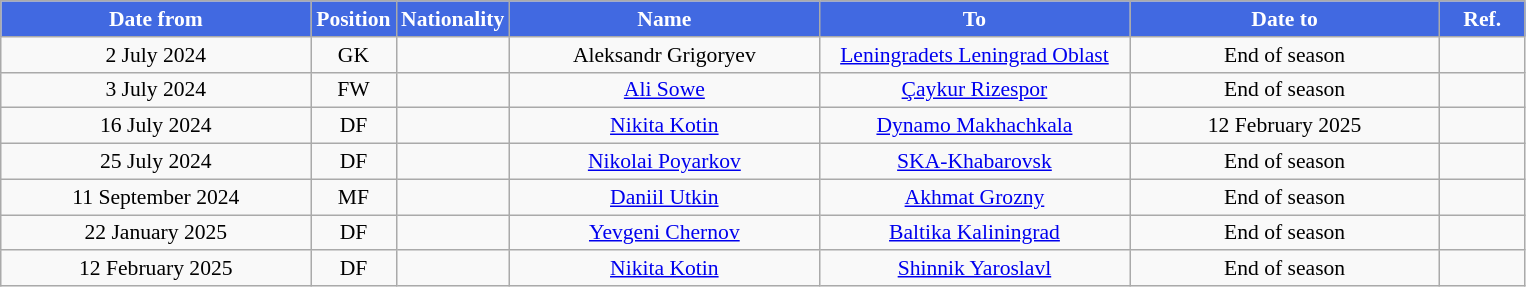<table class="wikitable" style="text-align:center; font-size:90%; ">
<tr>
<th style="background:#4169E1; color:white; width:200px;">Date from</th>
<th style="background:#4169E1; color:white; width:50px;">Position</th>
<th style="background:#4169E1; color:white; width:50px;">Nationality</th>
<th style="background:#4169E1; color:white; width:200px;">Name</th>
<th style="background:#4169E1; color:white; width:200px;">To</th>
<th style="background:#4169E1; color:white; width:200px;">Date to</th>
<th style="background:#4169E1; color:white; width:50px;">Ref.</th>
</tr>
<tr>
<td>2 July 2024</td>
<td>GK</td>
<td></td>
<td>Aleksandr Grigoryev</td>
<td><a href='#'>Leningradets Leningrad Oblast</a></td>
<td>End of season</td>
<td></td>
</tr>
<tr>
<td>3 July 2024</td>
<td>FW</td>
<td></td>
<td><a href='#'>Ali Sowe</a></td>
<td><a href='#'>Çaykur Rizespor</a></td>
<td>End of season</td>
<td></td>
</tr>
<tr>
<td>16 July 2024</td>
<td>DF</td>
<td></td>
<td><a href='#'>Nikita Kotin</a></td>
<td><a href='#'>Dynamo Makhachkala</a></td>
<td>12 February 2025</td>
<td></td>
</tr>
<tr>
<td>25 July 2024</td>
<td>DF</td>
<td></td>
<td><a href='#'>Nikolai Poyarkov</a></td>
<td><a href='#'>SKA-Khabarovsk</a></td>
<td>End of season</td>
<td></td>
</tr>
<tr>
<td>11 September 2024</td>
<td>MF</td>
<td></td>
<td><a href='#'>Daniil Utkin</a></td>
<td><a href='#'>Akhmat Grozny</a></td>
<td>End of season</td>
<td></td>
</tr>
<tr>
<td>22 January 2025</td>
<td>DF</td>
<td></td>
<td><a href='#'>Yevgeni Chernov</a></td>
<td><a href='#'>Baltika Kaliningrad</a></td>
<td>End of season</td>
<td></td>
</tr>
<tr>
<td>12 February 2025</td>
<td>DF</td>
<td></td>
<td><a href='#'>Nikita Kotin</a></td>
<td><a href='#'>Shinnik Yaroslavl</a></td>
<td>End of season</td>
<td></td>
</tr>
</table>
